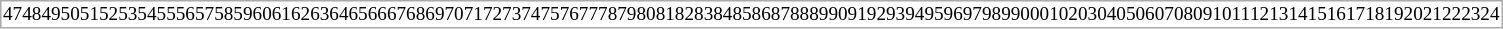<table Cellpadding="0" CellSpacing="0" style="font-size:100%; border:1px solid #aaaaaa; padding:1px;">
<tr valign="bottom">
<td></td>
<td></td>
<td></td>
<td></td>
<td></td>
<td></td>
<td></td>
<td></td>
<td></td>
<td></td>
<td></td>
<td></td>
<td></td>
<td></td>
<td></td>
<td></td>
<td></td>
<td></td>
<td></td>
<td></td>
<td></td>
<td></td>
<td></td>
<td></td>
<td></td>
<td></td>
<td></td>
<td></td>
<td></td>
<td></td>
<td></td>
<td></td>
<td></td>
<td></td>
<td></td>
<td></td>
<td></td>
<td></td>
<td></td>
<td></td>
<td></td>
<td></td>
<td></td>
<td></td>
<td></td>
<td></td>
<td></td>
<td></td>
<td></td>
<td></td>
<td></td>
<td></td>
<td></td>
<td></td>
<td></td>
<td></td>
<td></td>
<td></td>
<td></td>
<td></td>
<td></td>
<td></td>
<td></td>
<td></td>
<td></td>
<td></td>
<td></td>
<td></td>
<td></td>
<td></td>
<td></td>
<td></td>
<td></td>
<td></td>
<td></td>
<td></td>
<td></td>
<td></td>
</tr>
<tr style="text-align:center;font-size:80%;">
<td>47</td>
<td>48</td>
<td>49</td>
<td>50</td>
<td>51</td>
<td>52</td>
<td>53</td>
<td>54</td>
<td>55</td>
<td>56</td>
<td>57</td>
<td>58</td>
<td>59</td>
<td>60</td>
<td>61</td>
<td>62</td>
<td>63</td>
<td>64</td>
<td>65</td>
<td>66</td>
<td>67</td>
<td>68</td>
<td>69</td>
<td>70</td>
<td>71</td>
<td>72</td>
<td>73</td>
<td>74</td>
<td>75</td>
<td>76</td>
<td>77</td>
<td>78</td>
<td>79</td>
<td>80</td>
<td>81</td>
<td>82</td>
<td>83</td>
<td>84</td>
<td>85</td>
<td>86</td>
<td>87</td>
<td>88</td>
<td>89</td>
<td>90</td>
<td>91</td>
<td>92</td>
<td>93</td>
<td>94</td>
<td>95</td>
<td>96</td>
<td>97</td>
<td>98</td>
<td>99</td>
<td>00</td>
<td>01</td>
<td>02</td>
<td>03</td>
<td>04</td>
<td>05</td>
<td>06</td>
<td>07</td>
<td>08</td>
<td>09</td>
<td>10</td>
<td>11</td>
<td>12</td>
<td>13</td>
<td>14</td>
<td>15</td>
<td>16</td>
<td>17</td>
<td>18</td>
<td>19</td>
<td>20</td>
<td>21</td>
<td>22</td>
<td>23</td>
<td>24</td>
</tr>
</table>
